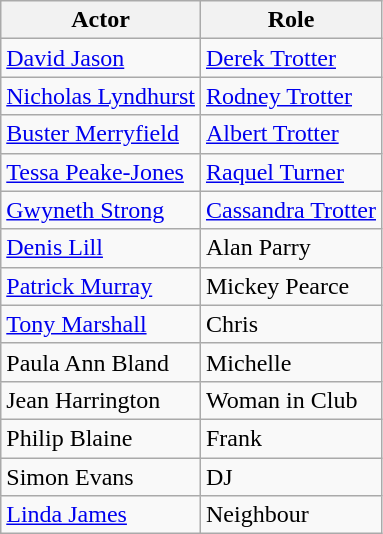<table class="wikitable">
<tr>
<th>Actor</th>
<th>Role</th>
</tr>
<tr>
<td><a href='#'>David Jason</a></td>
<td><a href='#'>Derek Trotter</a></td>
</tr>
<tr>
<td><a href='#'>Nicholas Lyndhurst</a></td>
<td><a href='#'>Rodney Trotter</a></td>
</tr>
<tr>
<td><a href='#'>Buster Merryfield</a></td>
<td><a href='#'>Albert Trotter</a></td>
</tr>
<tr>
<td><a href='#'>Tessa Peake-Jones</a></td>
<td><a href='#'>Raquel Turner</a></td>
</tr>
<tr>
<td><a href='#'>Gwyneth Strong</a></td>
<td><a href='#'>Cassandra Trotter</a></td>
</tr>
<tr>
<td><a href='#'>Denis Lill</a></td>
<td>Alan Parry</td>
</tr>
<tr>
<td><a href='#'>Patrick Murray</a></td>
<td>Mickey Pearce</td>
</tr>
<tr>
<td><a href='#'>Tony Marshall</a></td>
<td>Chris</td>
</tr>
<tr>
<td>Paula Ann Bland</td>
<td>Michelle</td>
</tr>
<tr>
<td>Jean Harrington</td>
<td>Woman in Club</td>
</tr>
<tr>
<td>Philip Blaine</td>
<td>Frank</td>
</tr>
<tr>
<td>Simon Evans</td>
<td>DJ</td>
</tr>
<tr>
<td><a href='#'>Linda James</a></td>
<td>Neighbour</td>
</tr>
</table>
